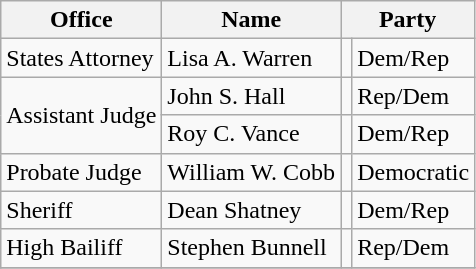<table class="wikitable sortable">
<tr>
<th>Office</th>
<th>Name</th>
<th colspan="2">Party</th>
</tr>
<tr>
<td>States Attorney</td>
<td>Lisa A. Warren</td>
<td></td>
<td>Dem/Rep</td>
</tr>
<tr>
<td rowspan=2>Assistant Judge</td>
<td>John S. Hall</td>
<td></td>
<td>Rep/Dem</td>
</tr>
<tr>
<td>Roy C. Vance</td>
<td></td>
<td>Dem/Rep</td>
</tr>
<tr>
<td>Probate Judge</td>
<td>William W. Cobb</td>
<td></td>
<td>Democratic</td>
</tr>
<tr>
<td>Sheriff</td>
<td>Dean Shatney</td>
<td></td>
<td>Dem/Rep</td>
</tr>
<tr>
<td>High Bailiff</td>
<td>Stephen Bunnell</td>
<td></td>
<td>Rep/Dem</td>
</tr>
<tr>
</tr>
</table>
